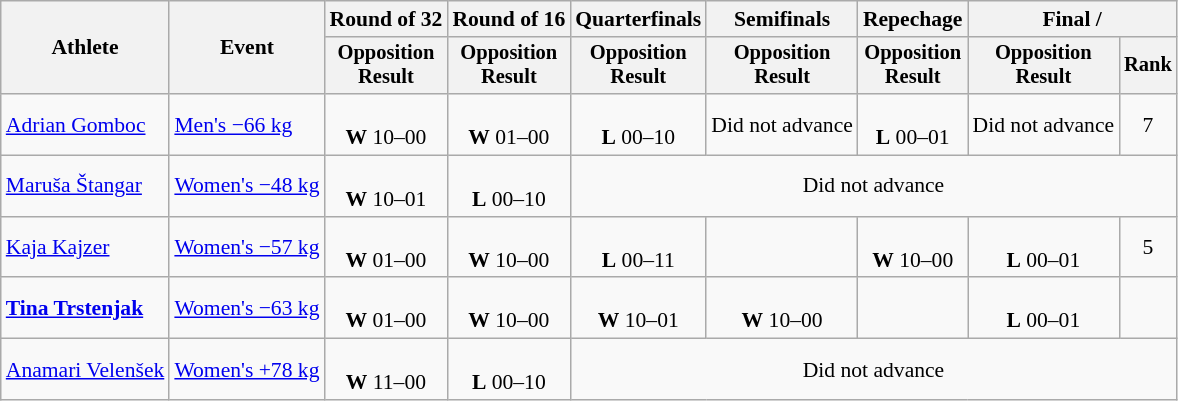<table class="wikitable" style="font-size:90%">
<tr>
<th rowspan="2">Athlete</th>
<th rowspan="2">Event</th>
<th>Round of 32</th>
<th>Round of 16</th>
<th>Quarterfinals</th>
<th>Semifinals</th>
<th>Repechage</th>
<th colspan=2>Final / </th>
</tr>
<tr style="font-size:95%">
<th>Opposition<br>Result</th>
<th>Opposition<br>Result</th>
<th>Opposition<br>Result</th>
<th>Opposition<br>Result</th>
<th>Opposition<br>Result</th>
<th>Opposition<br>Result</th>
<th>Rank</th>
</tr>
<tr align=center>
<td align=left><a href='#'>Adrian Gomboc</a></td>
<td align=left><a href='#'>Men's −66 kg</a></td>
<td><br><strong>W</strong> 10–00</td>
<td><br><strong>W</strong> 01–00</td>
<td><br><strong>L</strong> 00–10</td>
<td>Did not advance</td>
<td><br><strong>L</strong> 00–01</td>
<td>Did not advance</td>
<td>7</td>
</tr>
<tr align=center>
<td align=left><a href='#'>Maruša Štangar</a></td>
<td align=left><a href='#'>Women's −48 kg</a></td>
<td><br><strong>W</strong> 10–01</td>
<td><br><strong>L</strong> 00–10</td>
<td colspan="5">Did not advance</td>
</tr>
<tr align=center>
<td align=left><a href='#'>Kaja Kajzer</a></td>
<td align=left><a href='#'>Women's −57 kg</a></td>
<td><br><strong>W</strong> 01–00</td>
<td><br><strong>W</strong> 10–00</td>
<td><br><strong>L</strong> 00–11</td>
<td></td>
<td><br><strong>W</strong> 10–00</td>
<td><br><strong>L</strong> 00–01</td>
<td>5</td>
</tr>
<tr align=center>
<td align=left><strong><a href='#'>Tina Trstenjak</a></strong></td>
<td align=left><a href='#'>Women's −63 kg</a></td>
<td><br><strong>W</strong> 01–00</td>
<td><br><strong>W</strong> 10–00</td>
<td><br><strong>W</strong> 10–01</td>
<td><br><strong>W</strong> 10–00</td>
<td></td>
<td><br><strong>L</strong> 00–01</td>
<td></td>
</tr>
<tr align=center>
<td align=left><a href='#'>Anamari Velenšek</a></td>
<td align=left><a href='#'>Women's +78 kg</a></td>
<td><br><strong>W</strong> 11–00</td>
<td><br><strong>L</strong> 00–10</td>
<td colspan="5">Did not advance</td>
</tr>
</table>
